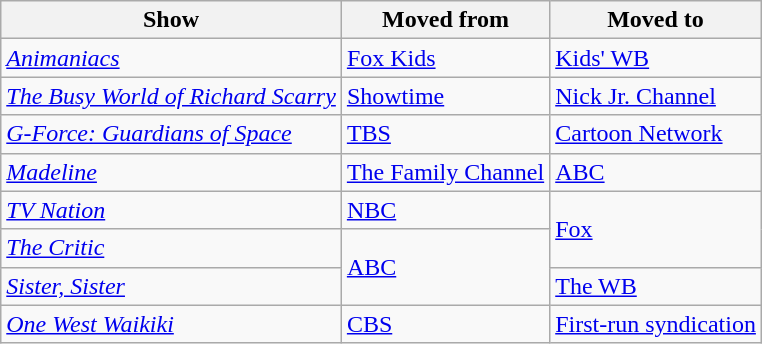<table class="wikitable sortable">
<tr>
<th>Show</th>
<th>Moved from</th>
<th>Moved to</th>
</tr>
<tr>
<td><em><a href='#'>Animaniacs</a></em></td>
<td><a href='#'>Fox Kids</a></td>
<td><a href='#'>Kids' WB</a></td>
</tr>
<tr>
<td><em><a href='#'>The Busy World of Richard Scarry</a></em></td>
<td><a href='#'>Showtime</a></td>
<td><a href='#'>Nick Jr. Channel</a></td>
</tr>
<tr>
<td><em><a href='#'>G-Force: Guardians of Space</a></em></td>
<td><a href='#'>TBS</a></td>
<td><a href='#'>Cartoon Network</a></td>
</tr>
<tr>
<td><em><a href='#'>Madeline</a></em></td>
<td><a href='#'>The Family Channel</a></td>
<td><a href='#'>ABC</a></td>
</tr>
<tr>
<td><em><a href='#'>TV Nation</a></em></td>
<td><a href='#'>NBC</a></td>
<td rowspan="2"><a href='#'>Fox</a></td>
</tr>
<tr>
<td><em><a href='#'>The Critic</a></em></td>
<td rowspan="2"><a href='#'>ABC</a></td>
</tr>
<tr>
<td><em><a href='#'>Sister, Sister</a></em></td>
<td><a href='#'>The WB</a></td>
</tr>
<tr>
<td><em><a href='#'>One West Waikiki</a></em></td>
<td><a href='#'>CBS</a></td>
<td><a href='#'>First-run syndication</a></td>
</tr>
</table>
